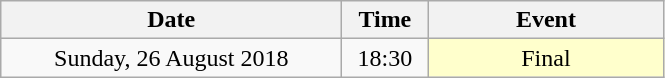<table class = "wikitable" style="text-align:center;">
<tr>
<th width=220>Date</th>
<th width=50>Time</th>
<th width=150>Event</th>
</tr>
<tr>
<td>Sunday, 26 August 2018</td>
<td>18:30</td>
<td bgcolor=ffffcc>Final</td>
</tr>
</table>
